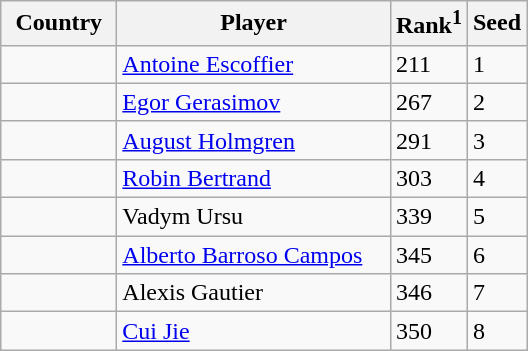<table class="sortable wikitable">
<tr>
<th width="70">Country</th>
<th width="175">Player</th>
<th>Rank<sup>1</sup></th>
<th>Seed</th>
</tr>
<tr>
<td></td>
<td><a href='#'>Antoine Escoffier</a></td>
<td>211</td>
<td>1</td>
</tr>
<tr>
<td></td>
<td><a href='#'>Egor Gerasimov</a></td>
<td>267</td>
<td>2</td>
</tr>
<tr>
<td></td>
<td><a href='#'>August Holmgren</a></td>
<td>291</td>
<td>3</td>
</tr>
<tr>
<td></td>
<td><a href='#'>Robin Bertrand</a></td>
<td>303</td>
<td>4</td>
</tr>
<tr>
<td></td>
<td>Vadym Ursu</td>
<td>339</td>
<td>5</td>
</tr>
<tr>
<td></td>
<td><a href='#'>Alberto Barroso Campos</a></td>
<td>345</td>
<td>6</td>
</tr>
<tr>
<td></td>
<td>Alexis Gautier</td>
<td>346</td>
<td>7</td>
</tr>
<tr>
<td></td>
<td><a href='#'>Cui Jie</a></td>
<td>350</td>
<td>8</td>
</tr>
</table>
